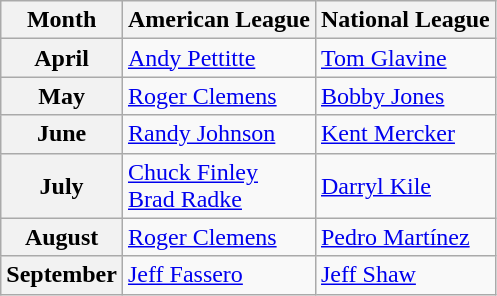<table class="wikitable">
<tr>
<th>Month</th>
<th>American League</th>
<th>National League</th>
</tr>
<tr>
<th>April</th>
<td><a href='#'>Andy Pettitte</a></td>
<td><a href='#'>Tom Glavine</a></td>
</tr>
<tr>
<th>May</th>
<td><a href='#'>Roger Clemens</a></td>
<td><a href='#'>Bobby Jones</a></td>
</tr>
<tr>
<th>June</th>
<td><a href='#'>Randy Johnson</a></td>
<td><a href='#'>Kent Mercker</a></td>
</tr>
<tr>
<th>July</th>
<td><a href='#'>Chuck Finley</a><br><a href='#'>Brad Radke</a></td>
<td><a href='#'>Darryl Kile</a></td>
</tr>
<tr>
<th>August</th>
<td><a href='#'>Roger Clemens</a></td>
<td><a href='#'>Pedro Martínez</a></td>
</tr>
<tr>
<th>September</th>
<td><a href='#'>Jeff Fassero</a></td>
<td><a href='#'>Jeff Shaw</a></td>
</tr>
</table>
